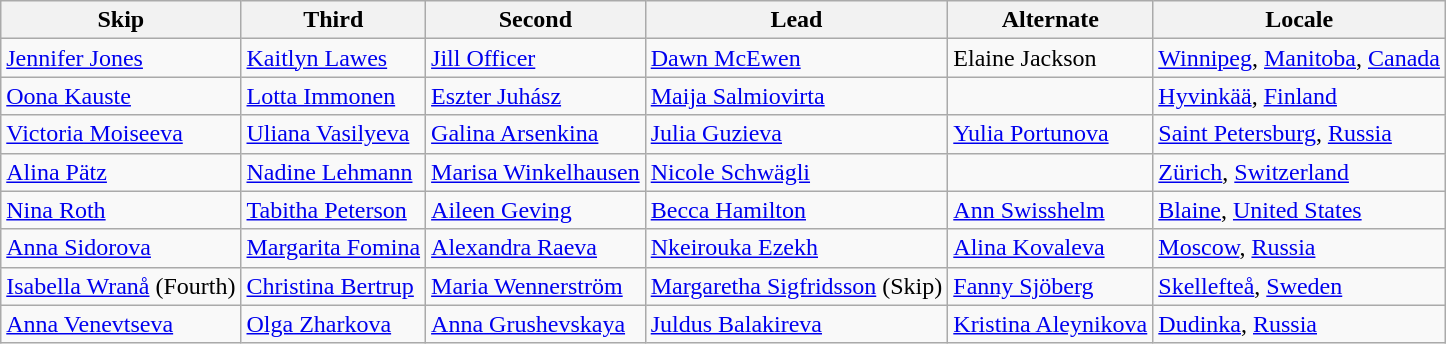<table class=wikitable>
<tr>
<th scope="col">Skip</th>
<th scope="col">Third</th>
<th scope="col">Second</th>
<th scope="col">Lead</th>
<th scope="col">Alternate</th>
<th scope="col">Locale</th>
</tr>
<tr>
<td><a href='#'>Jennifer Jones</a></td>
<td><a href='#'>Kaitlyn Lawes</a></td>
<td><a href='#'>Jill Officer</a></td>
<td><a href='#'>Dawn McEwen</a></td>
<td>Elaine Jackson</td>
<td> <a href='#'>Winnipeg</a>, <a href='#'>Manitoba</a>, <a href='#'>Canada</a></td>
</tr>
<tr>
<td><a href='#'>Oona Kauste</a></td>
<td><a href='#'>Lotta Immonen</a></td>
<td><a href='#'>Eszter Juhász</a></td>
<td><a href='#'>Maija Salmiovirta</a></td>
<td></td>
<td> <a href='#'>Hyvinkää</a>, <a href='#'>Finland</a></td>
</tr>
<tr>
<td><a href='#'>Victoria Moiseeva</a></td>
<td><a href='#'>Uliana Vasilyeva</a></td>
<td><a href='#'>Galina Arsenkina</a></td>
<td><a href='#'>Julia Guzieva</a></td>
<td><a href='#'>Yulia Portunova</a></td>
<td> <a href='#'>Saint Petersburg</a>, <a href='#'>Russia</a></td>
</tr>
<tr>
<td><a href='#'>Alina Pätz</a></td>
<td><a href='#'>Nadine Lehmann</a></td>
<td><a href='#'>Marisa Winkelhausen</a></td>
<td><a href='#'>Nicole Schwägli</a></td>
<td></td>
<td> <a href='#'>Zürich</a>, <a href='#'>Switzerland</a></td>
</tr>
<tr>
<td><a href='#'>Nina Roth</a></td>
<td><a href='#'>Tabitha Peterson</a></td>
<td><a href='#'>Aileen Geving</a></td>
<td><a href='#'>Becca Hamilton</a></td>
<td><a href='#'>Ann Swisshelm</a></td>
<td> <a href='#'>Blaine</a>, <a href='#'>United States</a></td>
</tr>
<tr>
<td><a href='#'>Anna Sidorova</a></td>
<td><a href='#'>Margarita Fomina</a></td>
<td><a href='#'>Alexandra Raeva</a></td>
<td><a href='#'>Nkeirouka Ezekh</a></td>
<td><a href='#'>Alina Kovaleva</a></td>
<td> <a href='#'>Moscow</a>, <a href='#'>Russia</a></td>
</tr>
<tr>
<td><a href='#'>Isabella Wranå</a> (Fourth)</td>
<td><a href='#'>Christina Bertrup</a></td>
<td><a href='#'>Maria Wennerström</a></td>
<td><a href='#'>Margaretha Sigfridsson</a> (Skip)</td>
<td><a href='#'>Fanny Sjöberg</a></td>
<td> <a href='#'>Skellefteå</a>, <a href='#'>Sweden</a></td>
</tr>
<tr>
<td><a href='#'>Anna Venevtseva</a></td>
<td><a href='#'>Olga Zharkova</a></td>
<td><a href='#'>Anna Grushevskaya</a></td>
<td><a href='#'>Juldus Balakireva</a></td>
<td><a href='#'>Kristina Aleynikova</a></td>
<td> <a href='#'>Dudinka</a>, <a href='#'>Russia</a></td>
</tr>
</table>
